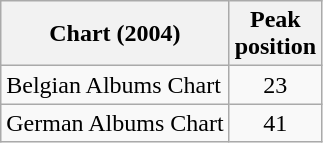<table class="wikitable">
<tr>
<th align="left">Chart (2004)</th>
<th align="left">Peak<br>position</th>
</tr>
<tr>
<td align="left">Belgian Albums Chart</td>
<td style="text-align:center;">23</td>
</tr>
<tr>
<td align="left">German Albums Chart</td>
<td style="text-align:center;">41</td>
</tr>
</table>
